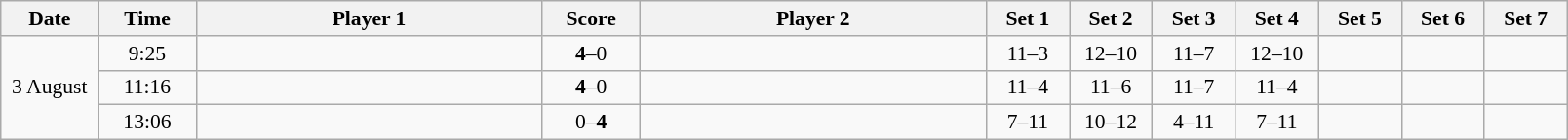<table class="wikitable" style="text-align: center; font-size:90% ">
<tr>
<th width="60">Date</th>
<th width="60">Time</th>
<th align="right" width="230">Player 1</th>
<th width="60">Score</th>
<th align="left" width="230">Player 2</th>
<th width="50">Set 1</th>
<th width="50">Set 2</th>
<th width="50">Set 3</th>
<th width="50">Set 4</th>
<th width="50">Set 5</th>
<th width="50">Set 6</th>
<th width="50">Set 7</th>
</tr>
<tr>
<td rowspan=3>3 August</td>
<td>9:25</td>
<td align=left><strong></strong></td>
<td align=center><strong>4</strong>–0</td>
<td align=left></td>
<td>11–3</td>
<td>12–10</td>
<td>11–7</td>
<td>12–10</td>
<td></td>
<td></td>
<td></td>
</tr>
<tr>
<td>11:16</td>
<td align=left><strong></strong></td>
<td align=center><strong>4</strong>–0</td>
<td align=left></td>
<td>11–4</td>
<td>11–6</td>
<td>11–7</td>
<td>11–4</td>
<td></td>
<td></td>
<td></td>
</tr>
<tr>
<td>13:06</td>
<td align=left></td>
<td align=center>0–<strong>4</strong></td>
<td align=left><strong></strong></td>
<td>7–11</td>
<td>10–12</td>
<td>4–11</td>
<td>7–11</td>
<td></td>
<td></td>
<td></td>
</tr>
</table>
